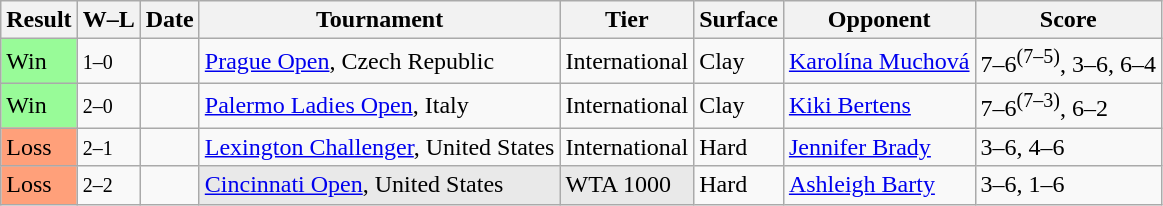<table class="sortable wikitable">
<tr>
<th>Result</th>
<th class="unsortable">W–L</th>
<th>Date</th>
<th>Tournament</th>
<th>Tier</th>
<th>Surface</th>
<th>Opponent</th>
<th class="unsortable">Score</th>
</tr>
<tr>
<td bgcolor=98FB98>Win</td>
<td><small>1–0</small></td>
<td><a href='#'></a></td>
<td><a href='#'>Prague Open</a>, Czech Republic</td>
<td>International</td>
<td>Clay</td>
<td> <a href='#'>Karolína Muchová</a></td>
<td>7–6<sup>(7–5)</sup>, 3–6, 6–4</td>
</tr>
<tr>
<td bgcolor=98FB98>Win</td>
<td><small>2–0</small></td>
<td><a href='#'></a></td>
<td><a href='#'>Palermo Ladies Open</a>, Italy</td>
<td>International</td>
<td>Clay</td>
<td> <a href='#'>Kiki Bertens</a></td>
<td>7–6<sup>(7–3)</sup>, 6–2</td>
</tr>
<tr>
<td bgcolor=FFA07A>Loss</td>
<td><small>2–1</small></td>
<td><a href='#'></a></td>
<td><a href='#'>Lexington Challenger</a>, United States</td>
<td>International</td>
<td>Hard</td>
<td> <a href='#'>Jennifer Brady</a></td>
<td>3–6, 4–6</td>
</tr>
<tr>
<td bgcolor=FFA07A>Loss</td>
<td><small>2–2</small></td>
<td><a href='#'></a></td>
<td bgcolor=e9e9e9><a href='#'>Cincinnati Open</a>, United States</td>
<td bgcolor=e9e9e9>WTA 1000</td>
<td>Hard</td>
<td> <a href='#'>Ashleigh Barty</a></td>
<td>3–6, 1–6</td>
</tr>
</table>
